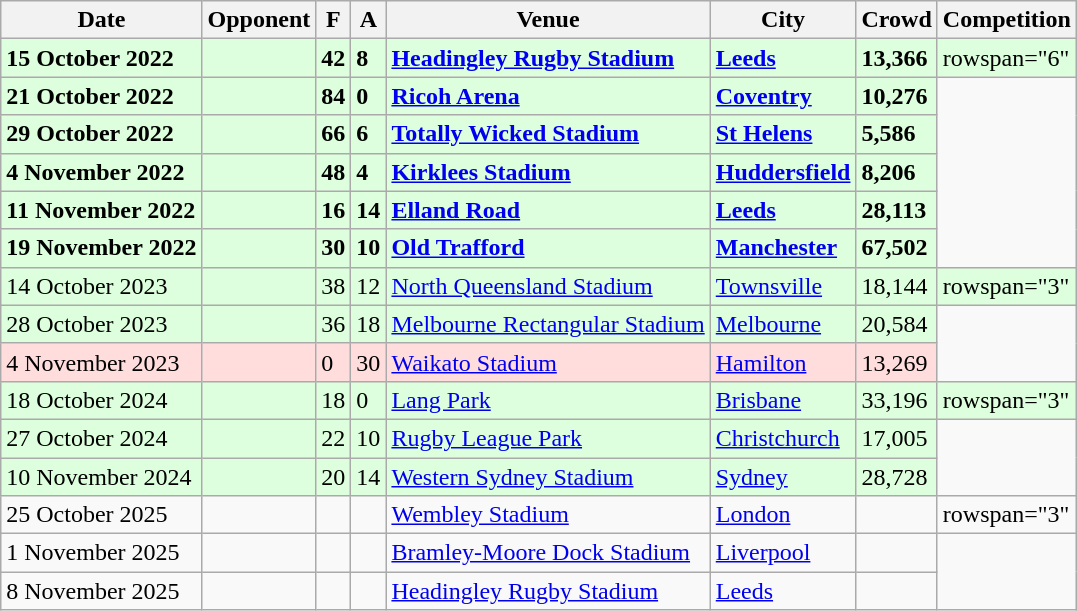<table class="wikitable sortable">
<tr>
<th>Date</th>
<th>Opponent</th>
<th>F</th>
<th>A</th>
<th>Venue</th>
<th>City</th>
<th>Crowd</th>
<th>Competition</th>
</tr>
<tr style="background:#ddffdd;">
<td><strong>15 October 2022</strong></td>
<td><strong></strong></td>
<td><strong>42</strong></td>
<td><strong>8</strong></td>
<td><strong><a href='#'>Headingley Rugby Stadium</a></strong></td>
<td><strong><a href='#'>Leeds</a></strong></td>
<td><strong>13,366</strong></td>
<td>rowspan="6" </td>
</tr>
<tr style="background:#ddffdd;">
<td><strong>21 October 2022</strong></td>
<td><strong></strong></td>
<td><strong>84</strong></td>
<td><strong>0</strong></td>
<td><strong><a href='#'>Ricoh Arena</a></strong></td>
<td><strong><a href='#'>Coventry</a></strong></td>
<td><strong>10,276</strong></td>
</tr>
<tr style="background:#ddffdd;">
<td><strong>29 October 2022</strong></td>
<td><strong></strong></td>
<td><strong>66</strong></td>
<td><strong>6</strong></td>
<td><strong><a href='#'>Totally Wicked Stadium</a></strong></td>
<td><strong><a href='#'>St Helens</a></strong></td>
<td><strong>5,586</strong></td>
</tr>
<tr style="background:#ddffdd;">
<td><strong>4 November 2022</strong></td>
<td><strong></strong></td>
<td><strong>48</strong></td>
<td><strong>4</strong></td>
<td><strong><a href='#'>Kirklees Stadium</a></strong></td>
<td><strong><a href='#'>Huddersfield</a></strong></td>
<td><strong>8,206</strong></td>
</tr>
<tr style="background:#ddffdd;">
<td><strong>11 November 2022</strong></td>
<td><strong></strong></td>
<td><strong>16</strong></td>
<td><strong>14</strong></td>
<td><strong><a href='#'>Elland Road</a></strong></td>
<td><strong><a href='#'>Leeds</a></strong></td>
<td><strong>28,113</strong></td>
</tr>
<tr style="background:#ddffdd;">
<td><strong>19 November 2022</strong></td>
<td><strong></strong></td>
<td><strong>30</strong></td>
<td><strong>10</strong></td>
<td><strong><a href='#'>Old Trafford</a></strong></td>
<td><strong><a href='#'>Manchester</a></strong></td>
<td><strong>67,502</strong></td>
</tr>
<tr style="background:#ddffdd;">
<td>14 October 2023</td>
<td></td>
<td>38</td>
<td>12</td>
<td><a href='#'>North Queensland Stadium</a></td>
<td><a href='#'>Townsville</a></td>
<td>18,144</td>
<td>rowspan="3" </td>
</tr>
<tr style="background:#ddffdd;">
<td>28 October 2023</td>
<td></td>
<td>36</td>
<td>18</td>
<td><a href='#'>Melbourne Rectangular Stadium</a></td>
<td><a href='#'>Melbourne</a></td>
<td>20,584</td>
</tr>
<tr style="background:#ffdddd;">
<td>4 November 2023</td>
<td></td>
<td>0</td>
<td>30</td>
<td><a href='#'>Waikato Stadium</a></td>
<td><a href='#'>Hamilton</a></td>
<td>13,269</td>
</tr>
<tr style="background:#ddffdd;">
<td>18 October 2024</td>
<td></td>
<td>18</td>
<td>0</td>
<td><a href='#'>Lang Park</a></td>
<td><a href='#'>Brisbane</a></td>
<td>33,196</td>
<td>rowspan="3" </td>
</tr>
<tr style="background:#ddffdd;">
<td>27 October 2024</td>
<td></td>
<td>22</td>
<td>10</td>
<td><a href='#'>Rugby League Park</a></td>
<td><a href='#'>Christchurch</a></td>
<td>17,005</td>
</tr>
<tr style="background:#ddffdd;">
<td>10 November 2024</td>
<td></td>
<td>20</td>
<td>14</td>
<td><a href='#'>Western Sydney Stadium</a></td>
<td><a href='#'>Sydney</a></td>
<td>28,728</td>
</tr>
<tr>
<td>25 October 2025</td>
<td></td>
<td></td>
<td></td>
<td><a href='#'>Wembley Stadium</a></td>
<td><a href='#'>London</a></td>
<td></td>
<td>rowspan="3" </td>
</tr>
<tr>
<td>1 November 2025</td>
<td></td>
<td></td>
<td></td>
<td><a href='#'>Bramley-Moore Dock Stadium</a></td>
<td><a href='#'>Liverpool</a></td>
<td></td>
</tr>
<tr>
<td>8 November 2025</td>
<td></td>
<td></td>
<td></td>
<td><a href='#'>Headingley Rugby Stadium</a></td>
<td><a href='#'>Leeds</a></td>
<td></td>
</tr>
</table>
